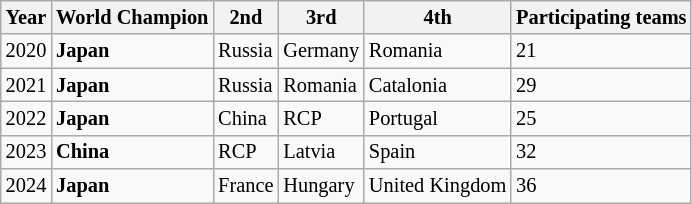<table class="wikitable alternance" style="font-size:85%">
<tr>
<th>Year</th>
<th><strong>World Champion</strong></th>
<th>2nd</th>
<th>3rd</th>
<th>4th</th>
<th>Participating teams</th>
</tr>
<tr>
<td>2020</td>
<td> <strong>Japan</strong></td>
<td> Russia</td>
<td> Germany</td>
<td> Romania</td>
<td>21</td>
</tr>
<tr>
<td>2021</td>
<td> <strong>Japan</strong></td>
<td> Russia</td>
<td> Romania</td>
<td> Catalonia</td>
<td>29</td>
</tr>
<tr>
<td>2022</td>
<td> <strong>Japan</strong></td>
<td> China</td>
<td> RCP</td>
<td> Portugal</td>
<td>25</td>
</tr>
<tr>
<td>2023</td>
<td> <strong>China</strong></td>
<td> RCP</td>
<td> Latvia</td>
<td> Spain</td>
<td>32</td>
</tr>
<tr>
<td>2024</td>
<td> <strong>Japan</strong></td>
<td> France</td>
<td> Hungary</td>
<td> United Kingdom</td>
<td>36</td>
</tr>
</table>
